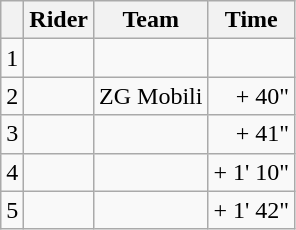<table class="wikitable">
<tr>
<th></th>
<th>Rider</th>
<th>Team</th>
<th>Time</th>
</tr>
<tr>
<td style="text-align:center;">1</td>
<td> </td>
<td></td>
<td align=right></td>
</tr>
<tr>
<td style="text-align:center;">2</td>
<td></td>
<td>ZG Mobili</td>
<td align=right>+ 40"</td>
</tr>
<tr>
<td style="text-align:center;">3</td>
<td> </td>
<td></td>
<td align=right>+ 41"</td>
</tr>
<tr>
<td style="text-align:center;">4</td>
<td> </td>
<td></td>
<td align=right>+ 1' 10"</td>
</tr>
<tr>
<td style="text-align:center;">5</td>
<td></td>
<td></td>
<td align=right>+ 1' 42"</td>
</tr>
</table>
